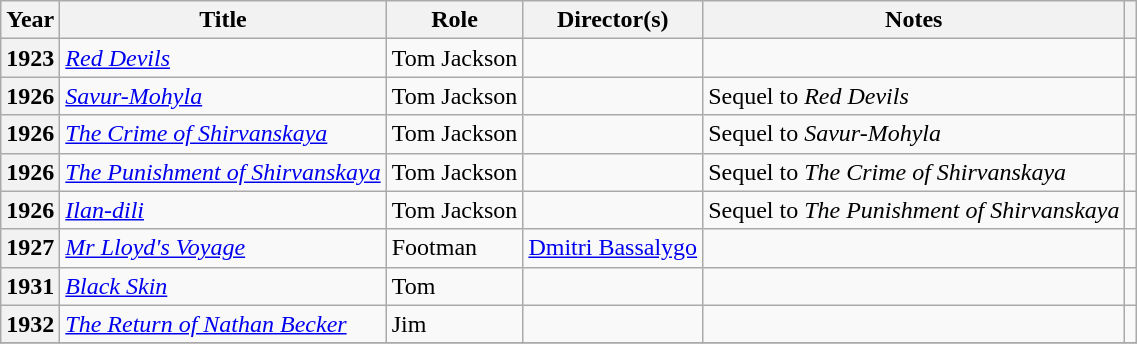<table class="wikitable plainrowheaders sortable">
<tr>
<th scope="col">Year</th>
<th scope="col">Title</th>
<th scope="col">Role</th>
<th scope="col">Director(s)</th>
<th scope="col" class="unsortable">Notes</th>
<th scope=col class="unsortable"></th>
</tr>
<tr>
<th scope=row>1923</th>
<td><em><a href='#'>Red Devils</a></em></td>
<td>Tom Jackson</td>
<td></td>
<td></td>
<td style="text-align: center;"></td>
</tr>
<tr>
<th scope=row>1926</th>
<td><em><a href='#'>Savur-Mohyla</a></em></td>
<td>Tom Jackson</td>
<td></td>
<td>Sequel to <em>Red Devils</em></td>
<td style="text-align: center;"></td>
</tr>
<tr>
<th scope=row>1926</th>
<td><em><a href='#'>The Crime of Shirvanskaya</a></em></td>
<td>Tom Jackson</td>
<td></td>
<td>Sequel to <em>Savur-Mohyla</em></td>
<td style="text-align: center;"></td>
</tr>
<tr>
<th scope=row>1926</th>
<td><em><a href='#'>The Punishment of Shirvanskaya</a></em></td>
<td>Tom Jackson</td>
<td></td>
<td>Sequel to <em>The Crime of Shirvanskaya</em></td>
<td style="text-align: center;"></td>
</tr>
<tr>
<th scope=row>1926</th>
<td><em><a href='#'>Ilan-dili</a></em></td>
<td>Tom Jackson</td>
<td></td>
<td>Sequel to <em>The Punishment of Shirvanskaya</em></td>
<td style="text-align: center;"></td>
</tr>
<tr>
<th scope=row>1927</th>
<td><em><a href='#'>Mr Lloyd's Voyage</a></em></td>
<td>Footman</td>
<td><a href='#'>Dmitri Bassalygo</a></td>
<td></td>
<td></td>
</tr>
<tr>
<th scope=row>1931</th>
<td><em><a href='#'>Black Skin</a></em></td>
<td>Tom</td>
<td></td>
<td></td>
<td style="text-align: center;"></td>
</tr>
<tr>
<th scope=row>1932</th>
<td><em><a href='#'>The Return of Nathan Becker</a></em></td>
<td>Jim</td>
<td></td>
<td></td>
<td style="text-align: center;"></td>
</tr>
<tr>
</tr>
</table>
